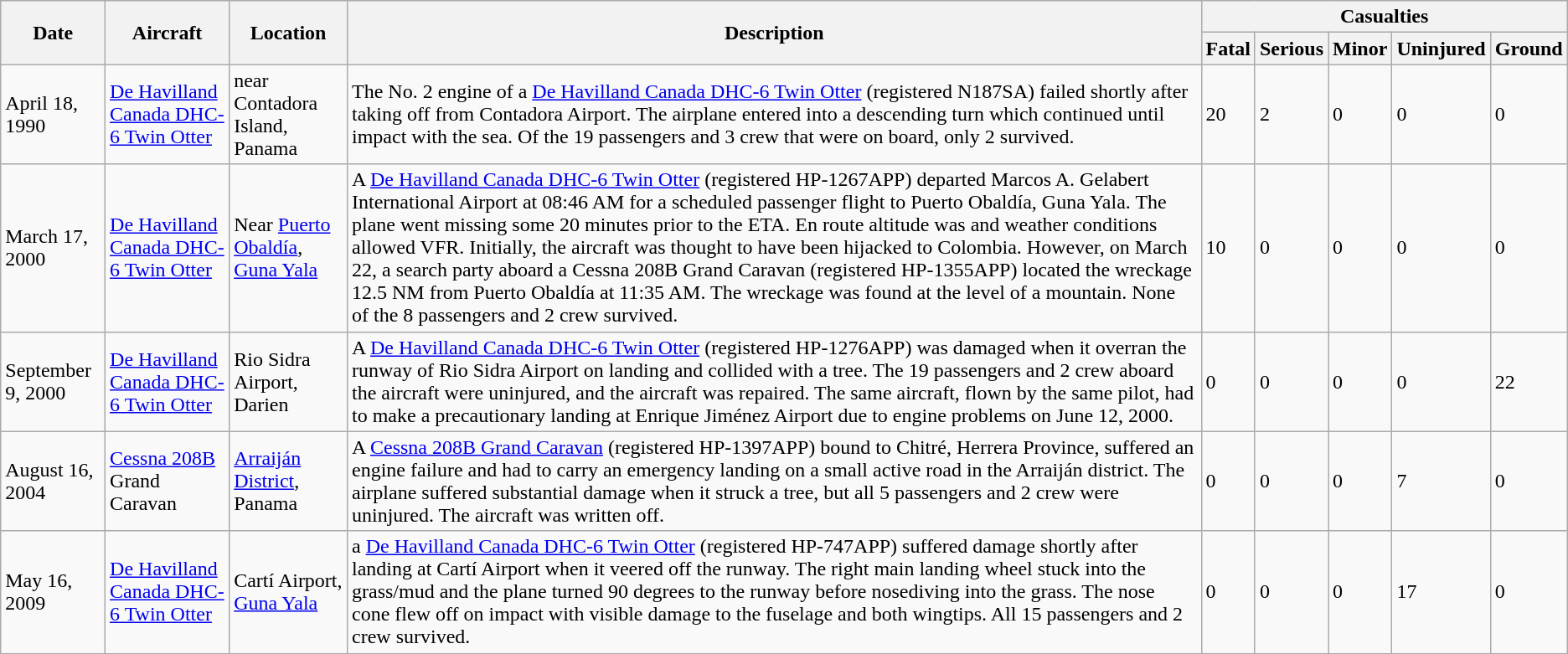<table class="wikitable">
<tr>
<th rowspan=2>Date</th>
<th rowspan=2>Aircraft</th>
<th rowspan=2>Location</th>
<th rowspan=2>Description</th>
<th colspan=5>Casualties</th>
</tr>
<tr>
<th>Fatal</th>
<th>Serious</th>
<th>Minor</th>
<th>Uninjured</th>
<th>Ground</th>
</tr>
<tr>
<td>April 18, 1990</td>
<td><a href='#'>De Havilland Canada DHC-6 Twin Otter</a></td>
<td>near Contadora Island, Panama</td>
<td>The No. 2 engine of a <a href='#'>De Havilland Canada DHC-6 Twin Otter</a> (registered N187SA) failed shortly after taking off from Contadora Airport. The airplane entered into a descending turn which continued until impact with the sea. Of the 19 passengers and 3 crew that were on board, only 2 survived.</td>
<td>20</td>
<td>2</td>
<td>0</td>
<td>0</td>
<td>0</td>
</tr>
<tr>
<td>March 17, 2000</td>
<td><a href='#'>De Havilland Canada DHC-6 Twin Otter</a></td>
<td>Near <a href='#'>Puerto Obaldía</a>, <a href='#'>Guna Yala</a></td>
<td>A <a href='#'>De Havilland Canada DHC-6 Twin Otter</a> (registered HP-1267APP) departed Marcos A. Gelabert International Airport at 08:46 AM for a scheduled passenger flight to Puerto Obaldía, Guna Yala. The plane went missing some 20 minutes prior to the ETA. En route altitude was  and weather conditions allowed VFR. Initially, the aircraft was thought to have been hijacked to Colombia. However, on March 22, a search party aboard a Cessna 208B Grand Caravan (registered HP-1355APP) located the wreckage 12.5 NM from Puerto Obaldía at 11:35 AM. The wreckage was found at the  level of a  mountain. None of the 8 passengers and 2 crew survived.</td>
<td>10</td>
<td>0</td>
<td>0</td>
<td>0</td>
<td>0</td>
</tr>
<tr>
<td>September 9, 2000</td>
<td><a href='#'>De Havilland Canada DHC-6 Twin Otter</a></td>
<td>Rio Sidra Airport, Darien</td>
<td>A <a href='#'>De Havilland Canada DHC-6 Twin Otter</a> (registered HP-1276APP) was damaged when it overran the runway of Rio Sidra Airport on landing and collided with a tree. The 19 passengers and 2 crew aboard the aircraft were uninjured, and the aircraft was repaired. The same aircraft, flown by the same pilot, had to make a precautionary landing at Enrique Jiménez Airport due to engine problems on June 12, 2000.</td>
<td>0</td>
<td>0</td>
<td>0</td>
<td>0</td>
<td>22</td>
</tr>
<tr>
<td>August 16, 2004</td>
<td><a href='#'>Cessna 208B</a> Grand Caravan</td>
<td><a href='#'>Arraiján District</a>, Panama</td>
<td>A <a href='#'>Cessna 208B Grand Caravan</a> (registered HP-1397APP) bound to Chitré, Herrera Province, suffered an engine failure and had to carry an emergency landing on a small active road in the Arraiján district. The airplane suffered substantial damage when it struck a tree, but all 5 passengers and 2 crew were uninjured. The aircraft was written off.</td>
<td>0</td>
<td>0</td>
<td>0</td>
<td>7</td>
<td>0</td>
</tr>
<tr>
<td>May 16, 2009</td>
<td><a href='#'>De Havilland Canada DHC-6 Twin Otter</a></td>
<td>Cartí Airport, <a href='#'>Guna Yala</a></td>
<td>a <a href='#'>De Havilland Canada DHC-6 Twin Otter</a> (registered HP-747APP) suffered damage shortly after landing at Cartí Airport when it veered off the runway. The right main landing wheel stuck into the grass/mud and the plane turned 90 degrees to the runway before nosediving into the grass. The nose cone flew off on impact with visible damage to the fuselage and both wingtips. All 15 passengers and 2 crew survived.</td>
<td>0</td>
<td>0</td>
<td>0</td>
<td>17</td>
<td>0</td>
</tr>
<tr>
</tr>
</table>
